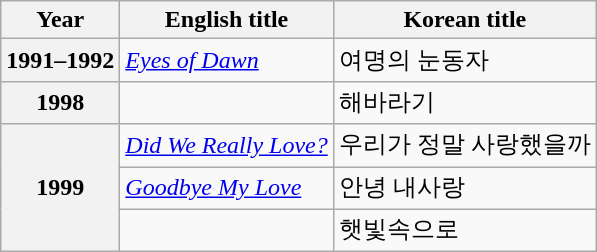<table class="wikitable sortable plainrowheaders">
<tr>
<th scope="col">Year</th>
<th scope="col">English title</th>
<th scope="col">Korean title</th>
</tr>
<tr>
<th scope="row">1991–1992</th>
<td><em><a href='#'>Eyes of Dawn</a></em></td>
<td>여명의 눈동자</td>
</tr>
<tr>
<th scope="row">1998</th>
<td><em></em></td>
<td>해바라기</td>
</tr>
<tr>
<th scope="row" rowspan="3">1999</th>
<td><em><a href='#'>Did We Really Love?</a></em></td>
<td>우리가 정말 사랑했을까</td>
</tr>
<tr>
<td><em><a href='#'>Goodbye My Love</a></em></td>
<td>안녕 내사랑</td>
</tr>
<tr>
<td><em></em></td>
<td>햇빛속으로</td>
</tr>
</table>
